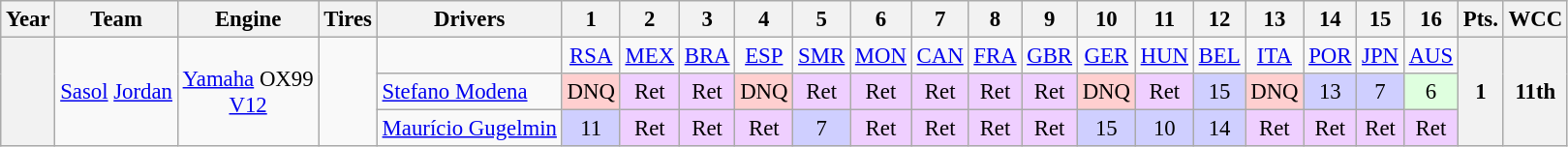<table class="wikitable" style="text-align:center; font-size:95%">
<tr>
<th>Year</th>
<th>Team</th>
<th>Engine</th>
<th>Tires</th>
<th>Drivers</th>
<th>1</th>
<th>2</th>
<th>3</th>
<th>4</th>
<th>5</th>
<th>6</th>
<th>7</th>
<th>8</th>
<th>9</th>
<th>10</th>
<th>11</th>
<th>12</th>
<th>13</th>
<th>14</th>
<th>15</th>
<th>16</th>
<th>Pts.</th>
<th>WCC</th>
</tr>
<tr>
<th rowspan="3"></th>
<td rowspan="3"><a href='#'>Sasol</a> <a href='#'>Jordan</a></td>
<td rowspan="3"><a href='#'>Yamaha</a> OX99<br><a href='#'>V12</a></td>
<td rowspan="3"></td>
<td></td>
<td><a href='#'>RSA</a></td>
<td><a href='#'>MEX</a></td>
<td><a href='#'>BRA</a></td>
<td><a href='#'>ESP</a></td>
<td><a href='#'>SMR</a></td>
<td><a href='#'>MON</a></td>
<td><a href='#'>CAN</a></td>
<td><a href='#'>FRA</a></td>
<td><a href='#'>GBR</a></td>
<td><a href='#'>GER</a></td>
<td><a href='#'>HUN</a></td>
<td><a href='#'>BEL</a></td>
<td><a href='#'>ITA</a></td>
<td><a href='#'>POR</a></td>
<td><a href='#'>JPN</a></td>
<td><a href='#'>AUS</a></td>
<th rowspan="3"><strong>1</strong></th>
<th rowspan="3"><strong>11th</strong></th>
</tr>
<tr>
<td align="left"><a href='#'>Stefano Modena</a></td>
<td style="background:#ffcfcf;">DNQ</td>
<td style="background:#efcfff;">Ret</td>
<td style="background:#efcfff;">Ret</td>
<td style="background:#ffcfcf;">DNQ</td>
<td style="background:#efcfff;">Ret</td>
<td style="background:#efcfff;">Ret</td>
<td style="background:#efcfff;">Ret</td>
<td style="background:#efcfff;">Ret</td>
<td style="background:#efcfff;">Ret</td>
<td style="background:#ffcfcf;">DNQ</td>
<td style="background:#efcfff;">Ret</td>
<td style="background:#cfcfff;">15</td>
<td style="background:#ffcfcf;">DNQ</td>
<td style="background:#cfcfff;">13</td>
<td style="background:#cfcfff;">7</td>
<td style="background:#dfffdf;">6</td>
</tr>
<tr>
<td align="left"><a href='#'>Maurício Gugelmin</a></td>
<td style="background:#cfcfff;">11</td>
<td style="background:#efcfff;">Ret</td>
<td style="background:#efcfff;">Ret</td>
<td style="background:#efcfff;">Ret</td>
<td style="background:#cfcfff;">7</td>
<td style="background:#efcfff;">Ret</td>
<td style="background:#efcfff;">Ret</td>
<td style="background:#efcfff;">Ret</td>
<td style="background:#efcfff;">Ret</td>
<td style="background:#cfcfff;">15</td>
<td style="background:#cfcfff;">10</td>
<td style="background:#cfcfff;">14</td>
<td style="background:#efcfff;">Ret</td>
<td style="background:#efcfff;">Ret</td>
<td style="background:#efcfff;">Ret</td>
<td style="background:#efcfff;">Ret</td>
</tr>
</table>
